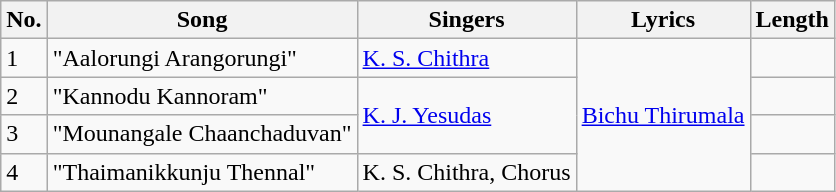<table class="wikitable">
<tr>
<th>No.</th>
<th>Song</th>
<th>Singers</th>
<th>Lyrics</th>
<th>Length</th>
</tr>
<tr>
<td>1</td>
<td>"Aalorungi Arangorungi"</td>
<td><a href='#'>K. S. Chithra</a></td>
<td rowspan="4"><a href='#'>Bichu Thirumala</a></td>
<td></td>
</tr>
<tr>
<td>2</td>
<td>"Kannodu Kannoram"</td>
<td rowspan="2"><a href='#'>K. J. Yesudas</a></td>
<td></td>
</tr>
<tr>
<td>3</td>
<td>"Mounangale Chaanchaduvan"</td>
<td></td>
</tr>
<tr>
<td>4</td>
<td>"Thaimanikkunju Thennal"</td>
<td>K. S. Chithra, Chorus</td>
<td></td>
</tr>
</table>
